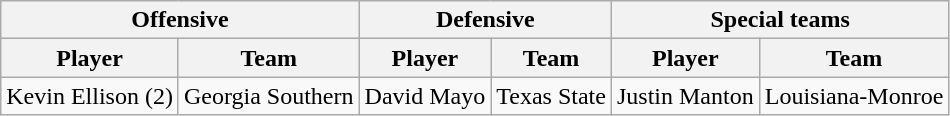<table class="wikitable">
<tr>
<th colspan="2">Offensive</th>
<th colspan="2">Defensive</th>
<th colspan="2">Special teams</th>
</tr>
<tr>
<th>Player</th>
<th>Team</th>
<th>Player</th>
<th>Team</th>
<th>Player</th>
<th>Team</th>
</tr>
<tr>
<td>Kevin Ellison (2)</td>
<td>Georgia Southern</td>
<td>David Mayo</td>
<td>Texas State</td>
<td>Justin Manton</td>
<td>Louisiana-Monroe</td>
</tr>
</table>
